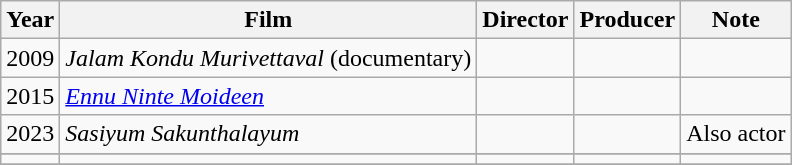<table class="wikitable sortable">
<tr>
<th>Year</th>
<th>Film</th>
<th>Director</th>
<th>Producer</th>
<th>Note</th>
</tr>
<tr>
<td>2009</td>
<td><em> Jalam Kondu Murivettaval </em> (documentary)</td>
<td></td>
<td></td>
<td></td>
</tr>
<tr>
<td>2015</td>
<td><em><a href='#'>Ennu Ninte Moideen</a></em></td>
<td></td>
<td></td>
<td></td>
</tr>
<tr>
<td>2023</td>
<td><em>Sasiyum Sakunthalayum</em></td>
<td></td>
<td></td>
<td>Also actor</td>
</tr>
<tr>
</tr>
<tr>
<td></td>
<td><em></em></td>
<td></td>
<td></td>
<td></td>
</tr>
<tr>
</tr>
</table>
